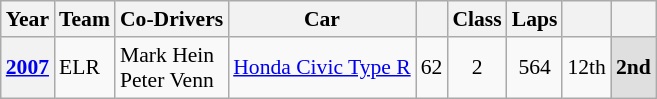<table class="wikitable" style="font-size:90%">
<tr>
<th>Year</th>
<th>Team</th>
<th>Co-Drivers</th>
<th>Car</th>
<th></th>
<th>Class</th>
<th>Laps</th>
<th></th>
<th></th>
</tr>
<tr style="text-align:center;">
<th><a href='#'>2007</a></th>
<td align="left"> ELR</td>
<td align="left" nowrap> Mark Hein<br> Peter Venn</td>
<td align="left" nowrap><a href='#'>Honda Civic Type R</a></td>
<td>62</td>
<td>2</td>
<td>564</td>
<td>12th</td>
<td style="background:#dfdfdf;"><strong>2nd</strong></td>
</tr>
</table>
